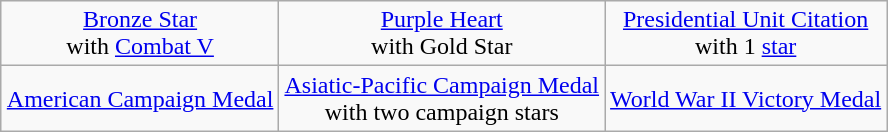<table class="wikitable" style="margin:1em auto; text-align:center;">
<tr>
<td><a href='#'>Bronze Star</a> <br>with <a href='#'>Combat V</a></td>
<td><a href='#'>Purple Heart</a> <br>with Gold Star</td>
<td><a href='#'>Presidential Unit Citation</a>  <br>with 1 <a href='#'>star</a></td>
</tr>
<tr>
<td><a href='#'>American Campaign Medal</a></td>
<td><a href='#'>Asiatic-Pacific Campaign Medal</a> <br>with two campaign stars</td>
<td><a href='#'>World War II Victory Medal</a></td>
</tr>
</table>
